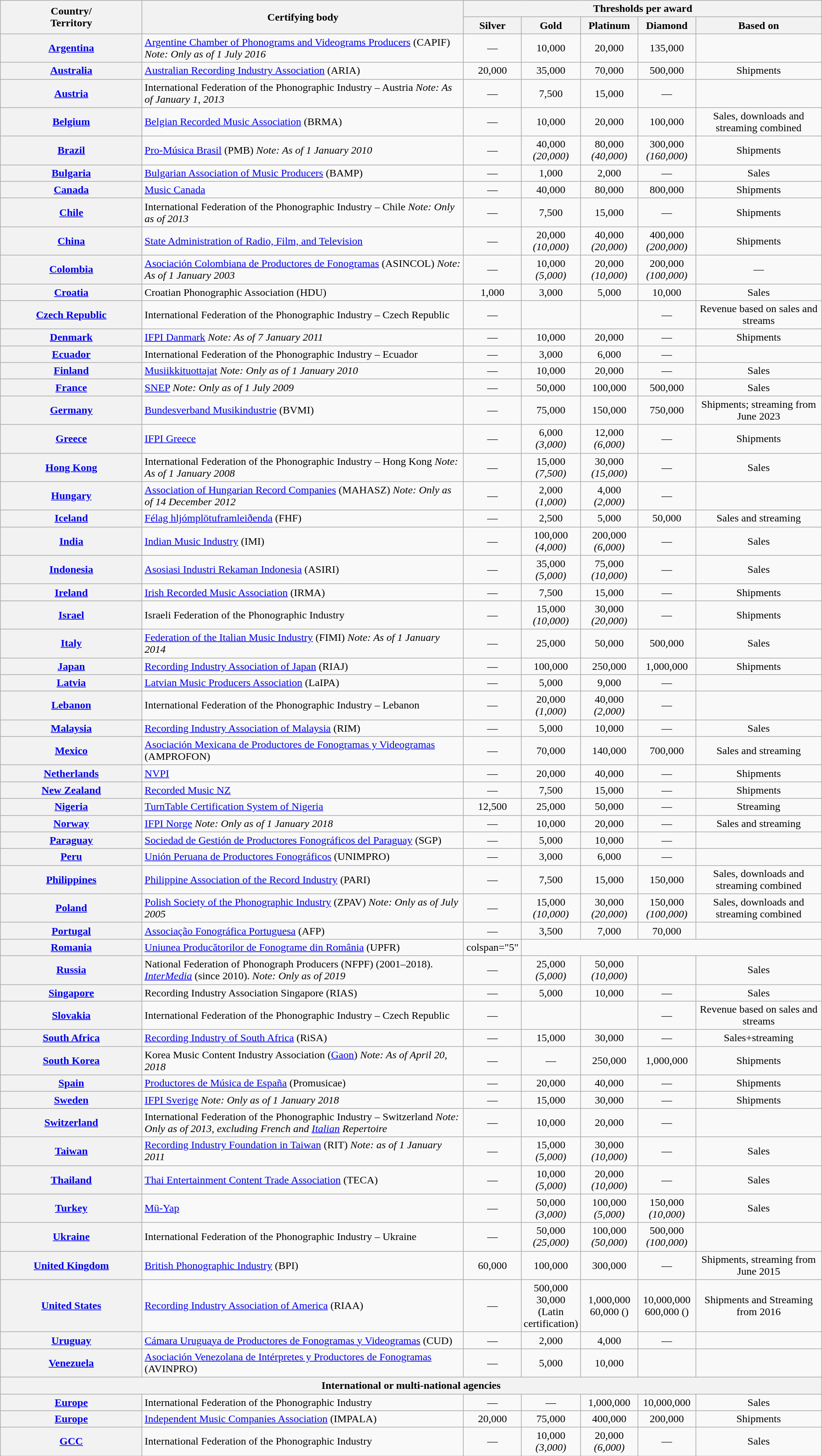<table class="wikitable plainrowheaders sortable sort-under sticky-header-multi" style="text-align:center;">
<tr>
<th scope="col" rowspan="2" style="width:13em;">Country/<br>Territory</th>
<th scope="col" rowspan="2">Certifying body</th>
<th scope="col" colspan="5">Thresholds per award</th>
</tr>
<tr>
<th scope="col" style="width:5em;">Silver</th>
<th scope="col" style="width:5em;">Gold</th>
<th scope="col" style="width:5em;">Platinum</th>
<th scope="col" style="width:5em;">Diamond</th>
<th scope="col">Based on</th>
</tr>
<tr>
<th scope="row"><a href='#'>Argentina</a></th>
<td style="text-align:left;"><a href='#'>Argentine Chamber of Phonograms and Videograms Producers</a> (CAPIF) <em>Note: Only as of 1 July 2016</em></td>
<td>—</td>
<td>10,000</td>
<td>20,000</td>
<td>135,000</td>
<td></td>
</tr>
<tr>
<th scope="row"><a href='#'>Australia</a></th>
<td style="text-align:left;"><a href='#'>Australian Recording Industry Association</a> (ARIA)</td>
<td>20,000</td>
<td>35,000</td>
<td>70,000</td>
<td>500,000</td>
<td>Shipments</td>
</tr>
<tr>
<th scope="row"><a href='#'>Austria</a></th>
<td style="text-align:left;">International Federation of the Phonographic Industry – Austria <em>Note: As of January 1, 2013</em></td>
<td>—</td>
<td>7,500</td>
<td>15,000</td>
<td>—</td>
<td></td>
</tr>
<tr>
<th scope="row"><a href='#'>Belgium</a></th>
<td style="text-align:left;"><a href='#'>Belgian Recorded Music Association</a> (BRMA)</td>
<td>—</td>
<td>10,000</td>
<td>20,000</td>
<td>100,000</td>
<td>Sales, downloads and streaming combined</td>
</tr>
<tr>
<th scope="row"><a href='#'>Brazil</a></th>
<td style="text-align:left;"><a href='#'>Pro-Música Brasil</a> (PMB) <em>Note: As of 1 January 2010</em></td>
<td>—</td>
<td>40,000<br><em>(20,000)</em></td>
<td>80,000<br><em>(40,000)</em></td>
<td>300,000<br><em>(160,000)</em></td>
<td>Shipments</td>
</tr>
<tr>
<th scope="row"><a href='#'>Bulgaria</a></th>
<td style="text-align:left;"><a href='#'>Bulgarian Association of Music Producers</a> (BAMP)</td>
<td>—</td>
<td>1,000</td>
<td>2,000</td>
<td>—</td>
<td>Sales</td>
</tr>
<tr>
<th scope="row"><a href='#'>Canada</a></th>
<td style="text-align:left;"><a href='#'>Music Canada</a></td>
<td>—</td>
<td>40,000</td>
<td>80,000</td>
<td>800,000</td>
<td>Shipments</td>
</tr>
<tr>
<th scope="row"><a href='#'>Chile</a></th>
<td style="text-align:left;">International Federation of the Phonographic Industry – Chile <em>Note: Only as of 2013</em></td>
<td>—</td>
<td>7,500</td>
<td>15,000</td>
<td>—</td>
<td>Shipments</td>
</tr>
<tr>
<th scope="row"><a href='#'>China</a></th>
<td style="text-align:left;"><a href='#'>State Administration of Radio, Film, and Television</a></td>
<td>—</td>
<td>20,000<br><em>(10,000)</em></td>
<td>40,000<br><em>(20,000)</em></td>
<td>400,000<br><em>(200,000)</em></td>
<td>Shipments</td>
</tr>
<tr>
<th scope="row"><a href='#'>Colombia</a></th>
<td style="text-align:left;"><a href='#'>Asociación Colombiana de Productores de Fonogramas</a> (ASINCOL) <em>Note: As of 1 January 2003</em></td>
<td>—</td>
<td>10,000<br><em>(5,000)</em></td>
<td>20,000<br><em>(10,000)</em></td>
<td>200,000<br><em>(100,000)</em></td>
<td>—</td>
</tr>
<tr>
<th scope="row"><a href='#'>Croatia</a></th>
<td style="text-align:left;">Croatian Phonographic Association (HDU)</td>
<td>1,000</td>
<td>3,000</td>
<td>5,000</td>
<td>10,000</td>
<td>Sales</td>
</tr>
<tr>
<th scope="row"><a href='#'>Czech Republic</a></th>
<td style="text-align:left;">International Federation of the Phonographic Industry – Czech Republic</td>
<td>—</td>
<td></td>
<td></td>
<td>—</td>
<td>Revenue based on sales and streams</td>
</tr>
<tr>
<th scope="row"><a href='#'>Denmark</a></th>
<td style="text-align:left;"><a href='#'>IFPI Danmark</a> <em>Note: As of 7 January 2011</em></td>
<td>—</td>
<td>10,000</td>
<td>20,000</td>
<td>—</td>
<td>Shipments</td>
</tr>
<tr>
<th scope="row"><a href='#'>Ecuador</a></th>
<td style="text-align:left;">International Federation of the Phonographic Industry – Ecuador</td>
<td>—</td>
<td>3,000</td>
<td>6,000</td>
<td>—</td>
<td></td>
</tr>
<tr>
<th scope="row"><a href='#'>Finland</a></th>
<td style="text-align:left;"><a href='#'>Musiikkituottajat</a> <em>Note: Only as of 1 January 2010</em></td>
<td>—</td>
<td>10,000</td>
<td>20,000</td>
<td>—</td>
<td>Sales</td>
</tr>
<tr>
<th scope="row"><a href='#'>France</a></th>
<td style="text-align:left;"><a href='#'>SNEP</a> <em>Note: Only as of 1 July 2009</em></td>
<td>—</td>
<td>50,000</td>
<td>100,000</td>
<td>500,000</td>
<td>Sales</td>
</tr>
<tr>
<th scope="row"><a href='#'>Germany</a></th>
<td style="text-align:left;"><a href='#'>Bundesverband Musikindustrie</a> (BVMI)</td>
<td>—</td>
<td>75,000</td>
<td>150,000</td>
<td>750,000</td>
<td>Shipments; streaming from June 2023</td>
</tr>
<tr>
<th scope="row"><a href='#'>Greece</a></th>
<td style="text-align:left;"><a href='#'>IFPI Greece</a></td>
<td>—</td>
<td>6,000<br><em>(3,000)</em></td>
<td>12,000<br><em>(6,000)</em></td>
<td>—</td>
<td>Shipments</td>
</tr>
<tr>
<th scope="row"><a href='#'>Hong Kong</a></th>
<td style="text-align:left;">International Federation of the Phonographic Industry – Hong Kong <em>Note: As of 1 January 2008</em></td>
<td>—</td>
<td>15,000<br><em>(7,500)</em></td>
<td>30,000<br><em>(15,000)</em></td>
<td>—</td>
<td>Sales</td>
</tr>
<tr>
<th scope="row"><a href='#'>Hungary</a></th>
<td style="text-align:left;"><a href='#'>Association of Hungarian Record Companies</a> (MAHASZ) <em>Note: Only as of 14 December 2012</em></td>
<td>—</td>
<td>2,000<br><em>(1,000)</em></td>
<td>4,000<br><em>(2,000)</em></td>
<td>—</td>
<td></td>
</tr>
<tr>
<th scope="row"><a href='#'>Iceland</a></th>
<td style="text-align:left;"><a href='#'>Félag hljómplötuframleiðenda</a> (FHF)</td>
<td>—</td>
<td>2,500</td>
<td>5,000</td>
<td>50,000</td>
<td>Sales and streaming</td>
</tr>
<tr>
<th scope="row"><a href='#'>India</a></th>
<td style="text-align:left;"><a href='#'>Indian Music Industry</a> (IMI)</td>
<td>—</td>
<td>100,000<br><em>(4,000)</em></td>
<td>200,000<br><em>(6,000)</em></td>
<td>—</td>
<td>Sales</td>
</tr>
<tr>
<th scope="row"><a href='#'>Indonesia</a></th>
<td style="text-align:left;"><a href='#'>Asosiasi Industri Rekaman Indonesia</a> (ASIRI)</td>
<td>—</td>
<td>35,000<br><em>(5,000)</em></td>
<td>75,000<br><em>(10,000)</em></td>
<td>—</td>
<td>Sales</td>
</tr>
<tr>
<th scope="row"><a href='#'>Ireland</a></th>
<td style="text-align:left;"><a href='#'>Irish Recorded Music Association</a> (IRMA)</td>
<td>—</td>
<td>7,500</td>
<td>15,000</td>
<td>—</td>
<td>Shipments</td>
</tr>
<tr>
<th scope="row"><a href='#'>Israel</a></th>
<td style="text-align:left;">Israeli Federation of the Phonographic Industry</td>
<td>—</td>
<td>15,000<br><em>(10,000)</em></td>
<td>30,000<br><em>(20,000)</em></td>
<td>—</td>
<td>Shipments</td>
</tr>
<tr>
<th scope="row"><a href='#'>Italy</a></th>
<td style="text-align:left;"><a href='#'>Federation of the Italian Music Industry</a> (FIMI) <em>Note: As of 1 January 2014</em></td>
<td>—</td>
<td>25,000</td>
<td>50,000</td>
<td>500,000</td>
<td>Sales</td>
</tr>
<tr>
<th scope="row"><a href='#'>Japan</a></th>
<td style="text-align:left;"><a href='#'>Recording Industry Association of Japan</a> (RIAJ)</td>
<td>—</td>
<td>100,000</td>
<td>250,000</td>
<td>1,000,000</td>
<td>Shipments</td>
</tr>
<tr>
<th scope="row"><a href='#'>Latvia</a></th>
<td style="text-align:left;"><a href='#'>Latvian Music Producers Association</a> (LaIPA)</td>
<td>—</td>
<td>5,000</td>
<td>9,000</td>
<td>—</td>
<td></td>
</tr>
<tr>
<th scope="row"><a href='#'>Lebanon</a></th>
<td style="text-align:left;">International Federation of the Phonographic Industry – Lebanon</td>
<td>—</td>
<td>20,000<br><em>(1,000)</em></td>
<td>40,000<br><em>(2,000)</em></td>
<td>—</td>
<td></td>
</tr>
<tr>
<th scope="row"><a href='#'>Malaysia</a></th>
<td style="text-align:left;"><a href='#'>Recording Industry Association of Malaysia</a> (RIM)</td>
<td>—</td>
<td>5,000</td>
<td>10,000</td>
<td>—</td>
<td>Sales</td>
</tr>
<tr>
<th scope="row"><a href='#'>Mexico</a></th>
<td style="text-align:left;"><a href='#'>Asociación Mexicana de Productores de Fonogramas y Videogramas</a> (AMPROFON)</td>
<td>—</td>
<td>70,000</td>
<td>140,000</td>
<td>700,000</td>
<td>Sales and streaming</td>
</tr>
<tr>
<th scope="row"><a href='#'>Netherlands</a></th>
<td style="text-align:left;"><a href='#'>NVPI</a></td>
<td>—</td>
<td>20,000</td>
<td>40,000</td>
<td>—</td>
<td>Shipments</td>
</tr>
<tr>
<th scope="row"><a href='#'>New Zealand</a></th>
<td style="text-align:left;"><a href='#'>Recorded Music NZ</a></td>
<td>—</td>
<td>7,500</td>
<td>15,000</td>
<td>—</td>
<td>Shipments</td>
</tr>
<tr>
<th scope="row"><a href='#'>Nigeria</a></th>
<td style="text-align:left;"><a href='#'>TurnTable Certification System of Nigeria</a></td>
<td>12,500</td>
<td>25,000</td>
<td>50,000</td>
<td>—</td>
<td>Streaming</td>
</tr>
<tr>
<th scope="row"><a href='#'>Norway</a></th>
<td style="text-align:left;"><a href='#'>IFPI Norge</a> <em>Note: Only as of 1 January 2018</em></td>
<td>—</td>
<td>10,000</td>
<td>20,000</td>
<td>—</td>
<td>Sales and streaming</td>
</tr>
<tr>
<th scope="row"><a href='#'>Paraguay</a></th>
<td style="text-align:left;"><a href='#'>Sociedad de Gestión de Productores Fonográficos del Paraguay</a> (SGP)</td>
<td>—</td>
<td>5,000</td>
<td>10,000</td>
<td>—</td>
<td></td>
</tr>
<tr>
<th scope="row"><a href='#'>Peru</a></th>
<td style="text-align:left;"><a href='#'>Unión Peruana de Productores Fonográficos</a> (UNIMPRO)</td>
<td>—</td>
<td>3,000</td>
<td>6,000</td>
<td>—</td>
<td></td>
</tr>
<tr>
<th scope="row"><a href='#'>Philippines</a></th>
<td style="text-align:left;"><a href='#'>Philippine Association of the Record Industry</a> (PARI)</td>
<td>—</td>
<td>7,500</td>
<td>15,000</td>
<td>150,000</td>
<td>Sales, downloads and streaming combined</td>
</tr>
<tr>
<th scope="row"><a href='#'>Poland</a></th>
<td style="text-align:left;"><a href='#'>Polish Society of the Phonographic Industry</a> (ZPAV) <em>Note: Only as of July 2005</em></td>
<td>—</td>
<td>15,000<br><em>(10,000)</em></td>
<td>30,000<br><em>(20,000)</em></td>
<td>150,000<br><em>(100,000)</em></td>
<td>Sales, downloads and streaming combined</td>
</tr>
<tr>
<th scope="row"><a href='#'>Portugal</a></th>
<td style="text-align:left;"><a href='#'>Associação Fonográfica Portuguesa</a> (AFP)</td>
<td>—</td>
<td>3,500</td>
<td>7,000</td>
<td>70,000</td>
<td></td>
</tr>
<tr>
<th scope="row"><a href='#'>Romania</a></th>
<td style="text-align:left;"><a href='#'>Uniunea Producătorilor de Fonograme din România</a> (UPFR)</td>
<td>colspan="5" </td>
</tr>
<tr>
<th scope="row"><a href='#'>Russia</a></th>
<td style="text-align:left;">National Federation of Phonograph Producers (NFPF) (2001–2018). <em><a href='#'>InterMedia</a></em> (since 2010). <em>Note: Only as of 2019</em></td>
<td>—</td>
<td>25,000<br><em>(5,000)</em></td>
<td>50,000<br><em>(10,000)</em></td>
<td></td>
<td>Sales</td>
</tr>
<tr>
<th scope="row"><a href='#'>Singapore</a></th>
<td style="text-align:left;">Recording Industry Association Singapore (RIAS)</td>
<td>—</td>
<td>5,000</td>
<td>10,000</td>
<td>—</td>
<td>Sales</td>
</tr>
<tr>
<th scope="row"><a href='#'>Slovakia</a></th>
<td style="text-align:left;">International Federation of the Phonographic Industry – Czech Republic</td>
<td>—</td>
<td></td>
<td></td>
<td>—</td>
<td>Revenue based on sales and streams</td>
</tr>
<tr>
<th scope="row"><a href='#'>South Africa</a></th>
<td style="text-align:left;"><a href='#'>Recording Industry of South Africa</a> (RiSA)</td>
<td>—</td>
<td>15,000</td>
<td>30,000</td>
<td>—</td>
<td>Sales+streaming</td>
</tr>
<tr style="text-align:center;">
<th scope="row"><a href='#'>South Korea</a></th>
<td style="text-align:left;">Korea Music Content Industry Association (<a href='#'>Gaon</a>) <em>Note: As of April 20, 2018</em></td>
<td>—</td>
<td>—</td>
<td>250,000</td>
<td>1,000,000</td>
<td>Shipments</td>
</tr>
<tr>
<th scope="row"><a href='#'>Spain</a></th>
<td style="text-align:left;"><a href='#'>Productores de Música de España</a> (Promusicae)</td>
<td>—</td>
<td>20,000</td>
<td>40,000</td>
<td>—</td>
<td>Shipments</td>
</tr>
<tr>
<th scope="row"><a href='#'>Sweden</a></th>
<td style="text-align:left;"><a href='#'>IFPI Sverige</a> <em>Note: Only as of 1 January 2018</em></td>
<td>—</td>
<td>15,000</td>
<td>30,000</td>
<td>—</td>
<td>Shipments</td>
</tr>
<tr>
<th scope="row"><a href='#'>Switzerland</a></th>
<td style="text-align:left;">International Federation of the Phonographic Industry – Switzerland <em>Note: Only as of 2013, excluding French and <a href='#'>Italian</a> Repertoire</em></td>
<td>—</td>
<td>10,000</td>
<td>20,000</td>
<td>—</td>
<td></td>
</tr>
<tr>
<th scope="row"><a href='#'>Taiwan</a></th>
<td style="text-align:left;"><a href='#'>Recording Industry Foundation in Taiwan</a> (RIT) <em>Note: as of 1 January 2011</em></td>
<td>—</td>
<td>15,000<br><em>(5,000)</em></td>
<td>30,000<br><em>(10,000)</em></td>
<td>—</td>
<td>Sales</td>
</tr>
<tr>
<th scope="row"><a href='#'>Thailand</a></th>
<td style="text-align:left;"><a href='#'>Thai Entertainment Content Trade Association</a> (TECA)</td>
<td>—</td>
<td>10,000<br><em>(5,000)</em></td>
<td>20,000<br><em>(10,000)</em></td>
<td>—</td>
<td>Sales</td>
</tr>
<tr>
<th scope="row"><a href='#'>Turkey</a></th>
<td style="text-align:left;"><a href='#'>Mü-Yap</a></td>
<td>—</td>
<td>50,000<br><em>(3,000)</em></td>
<td>100,000<br><em>(5,000)</em></td>
<td>150,000<br><em>(10,000)</em></td>
<td>Sales</td>
</tr>
<tr>
<th scope="row"><a href='#'>Ukraine</a></th>
<td style="text-align:left;">International Federation of the Phonographic Industry – Ukraine</td>
<td>—</td>
<td>50,000<br><em>(25,000)</em></td>
<td>100,000<br><em>(50,000)</em></td>
<td>500,000<br><em>(100,000)</em></td>
<td></td>
</tr>
<tr>
<th scope="row"><a href='#'>United Kingdom</a></th>
<td style="text-align:left;"><a href='#'>British Phonographic Industry</a> (BPI)</td>
<td>60,000</td>
<td>100,000</td>
<td>300,000</td>
<td>—</td>
<td>Shipments, streaming from June 2015</td>
</tr>
<tr>
<th scope="row"><a href='#'>United States</a></th>
<td style="text-align:left;"><a href='#'>Recording Industry Association of America</a> (RIAA)</td>
<td>—</td>
<td>500,000<br>30,000 (Latin certification)</td>
<td>1,000,000<br>60,000 ()</td>
<td>10,000,000<br>600,000 ()</td>
<td>Shipments and Streaming from 2016</td>
</tr>
<tr>
<th scope="row"><a href='#'>Uruguay</a></th>
<td style="text-align:left;"><a href='#'>Cámara Uruguaya de Productores de Fonogramas y Videogramas</a> (CUD)</td>
<td>—</td>
<td>2,000</td>
<td>4,000</td>
<td>—</td>
<td></td>
</tr>
<tr>
<th scope="row"><a href='#'>Venezuela</a></th>
<td style="text-align:left;"><a href='#'>Asociación Venezolana de Intérpretes y Productores de Fonogramas</a> (AVINPRO)</td>
<td>—</td>
<td>5,000</td>
<td>10,000</td>
<td></td>
<td></td>
</tr>
<tr>
<th colspan="7">International or multi-national agencies</th>
</tr>
<tr>
<th scope="row"><a href='#'>Europe</a></th>
<td style="text-align:left;">International Federation of the Phonographic Industry</td>
<td>—</td>
<td>—</td>
<td>1,000,000</td>
<td>10,000,000</td>
<td>Sales</td>
</tr>
<tr>
<th scope="row"><a href='#'>Europe</a></th>
<td style="text-align:left;"><a href='#'>Independent Music Companies Association</a> (IMPALA)</td>
<td>20,000</td>
<td>75,000</td>
<td>400,000</td>
<td>200,000</td>
<td>Shipments</td>
</tr>
<tr>
<th scope="row"><a href='#'>GCC</a></th>
<td style="text-align:left;">International Federation of the Phonographic Industry</td>
<td>—</td>
<td>10,000<br><em>(3,000)</em></td>
<td>20,000<br><em>(6,000)</em></td>
<td>—</td>
<td>Sales</td>
</tr>
</table>
